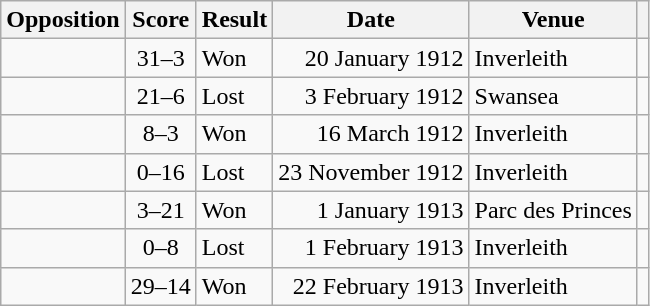<table class="wikitable sortable">
<tr>
<th>Opposition</th>
<th>Score</th>
<th>Result</th>
<th>Date</th>
<th>Venue</th>
<th scope="col" class="unsortable"></th>
</tr>
<tr>
<td></td>
<td style="text-align:center;">31–3</td>
<td>Won</td>
<td align=right>20 January 1912</td>
<td>Inverleith</td>
<td></td>
</tr>
<tr>
<td></td>
<td style="text-align:center;">21–6</td>
<td>Lost</td>
<td align=right>3 February 1912</td>
<td>Swansea</td>
<td></td>
</tr>
<tr>
<td></td>
<td style="text-align:center;">8–3</td>
<td>Won</td>
<td align=right>16 March 1912</td>
<td>Inverleith</td>
<td></td>
</tr>
<tr>
<td></td>
<td style="text-align:center;">0–16</td>
<td>Lost</td>
<td align=right>23 November 1912</td>
<td>Inverleith</td>
<td></td>
</tr>
<tr>
<td></td>
<td style="text-align:center;">3–21</td>
<td>Won</td>
<td align=right>1 January 1913</td>
<td>Parc des Princes</td>
<td></td>
</tr>
<tr>
<td></td>
<td style="text-align:center;">0–8</td>
<td>Lost</td>
<td align=right>1 February 1913</td>
<td>Inverleith</td>
<td></td>
</tr>
<tr>
<td></td>
<td style="text-align:center;">29–14</td>
<td>Won</td>
<td align=right>22 February 1913</td>
<td>Inverleith</td>
<td></td>
</tr>
</table>
